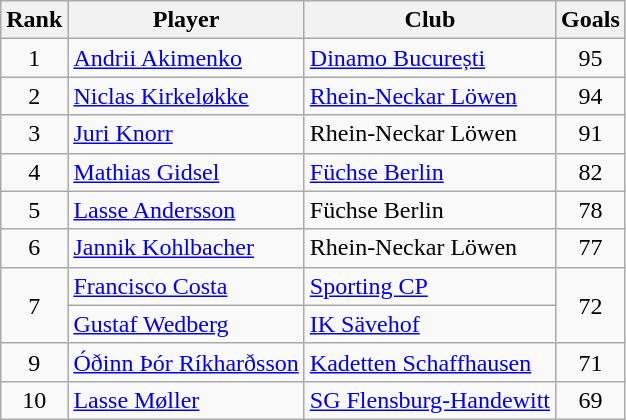<table class="wikitable sortable" style="text-align:center">
<tr>
<th>Rank</th>
<th>Player</th>
<th>Club</th>
<th>Goals</th>
</tr>
<tr>
<td>1</td>
<td align="left"> <a href='#'>Andrii Akimenko</a></td>
<td align="left"> <a href='#'>Dinamo București</a></td>
<td>95</td>
</tr>
<tr>
<td>2</td>
<td align="left"> <a href='#'>Niclas Kirkeløkke</a></td>
<td align="left"> <a href='#'>Rhein-Neckar Löwen</a></td>
<td>94</td>
</tr>
<tr>
<td>3</td>
<td align="left"> <a href='#'>Juri Knorr</a></td>
<td align="left"> Rhein-Neckar Löwen</td>
<td>91</td>
</tr>
<tr>
<td>4</td>
<td align="left"> <a href='#'>Mathias Gidsel</a></td>
<td align="left"> <a href='#'>Füchse Berlin</a></td>
<td>82</td>
</tr>
<tr>
<td>5</td>
<td align="left"> <a href='#'>Lasse Andersson</a></td>
<td align="left"> Füchse Berlin</td>
<td>78</td>
</tr>
<tr>
<td>6</td>
<td align="left"> <a href='#'>Jannik Kohlbacher</a></td>
<td align="left"> Rhein-Neckar Löwen</td>
<td>77</td>
</tr>
<tr>
<td rowspan=2>7</td>
<td align="left"> <a href='#'>Francisco Costa</a></td>
<td align="left"> <a href='#'>Sporting CP</a></td>
<td rowspan=2>72</td>
</tr>
<tr>
<td align="left"> <a href='#'>Gustaf Wedberg</a></td>
<td align="left"> <a href='#'>IK Sävehof</a></td>
</tr>
<tr>
<td>9</td>
<td align="left"> <a href='#'>Óðinn Þór Ríkharðsson</a></td>
<td align="left"> <a href='#'>Kadetten Schaffhausen</a></td>
<td>71</td>
</tr>
<tr>
<td>10</td>
<td align="left"> <a href='#'>Lasse Møller</a></td>
<td align="left"> <a href='#'>SG Flensburg-Handewitt</a></td>
<td>69</td>
</tr>
</table>
